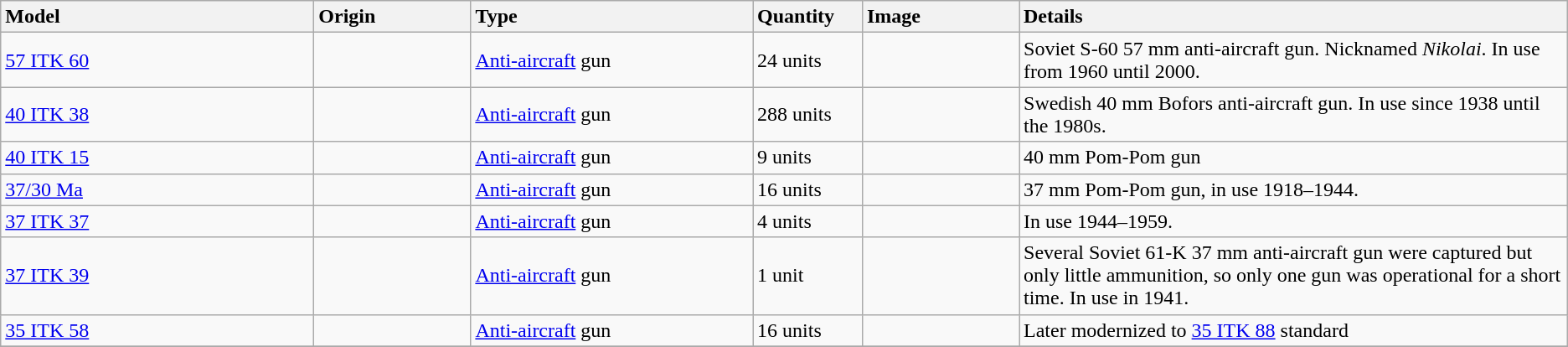<table class="wikitable">
<tr>
<th style="text-align: left; width:20%;">Model</th>
<th style="text-align: left; width:10%;">Origin</th>
<th style="text-align: left; width:18%;">Type</th>
<th style="text-align: left; width:7%;">Quantity</th>
<th style="text-align: left; width:10%;">Image</th>
<th style="text-align: left; width:35%;">Details</th>
</tr>
<tr>
<td><a href='#'>57 ITK 60</a></td>
<td></td>
<td><a href='#'>Anti-aircraft</a> gun</td>
<td>24 units</td>
<td></td>
<td>Soviet S-60 57 mm anti-aircraft gun. Nicknamed <em>Nikolai</em>. In use from 1960 until 2000.</td>
</tr>
<tr>
<td><a href='#'>40 ITK 38</a></td>
<td></td>
<td><a href='#'>Anti-aircraft</a> gun</td>
<td>288 units</td>
<td></td>
<td>Swedish 40 mm Bofors anti-aircraft gun. In use since 1938 until the 1980s.</td>
</tr>
<tr>
<td><a href='#'>40 ITK 15</a></td>
<td></td>
<td><a href='#'>Anti-aircraft</a> gun</td>
<td>9 units</td>
<td></td>
<td>40 mm Pom-Pom gun</td>
</tr>
<tr>
<td><a href='#'>37/30 Ma</a></td>
<td></td>
<td><a href='#'>Anti-aircraft</a> gun</td>
<td>16 units</td>
<td></td>
<td>37 mm Pom-Pom gun, in use 1918–1944.</td>
</tr>
<tr>
<td><a href='#'>37 ITK 37</a></td>
<td></td>
<td><a href='#'>Anti-aircraft</a> gun</td>
<td>4 units</td>
<td></td>
<td>In use 1944–1959.</td>
</tr>
<tr>
<td><a href='#'>37 ITK 39</a></td>
<td></td>
<td><a href='#'>Anti-aircraft</a> gun</td>
<td>1 unit</td>
<td></td>
<td>Several Soviet 61-K 37 mm anti-aircraft gun were captured but only little ammunition, so only one gun was operational for a short time. In use in 1941.</td>
</tr>
<tr>
<td><a href='#'>35 ITK 58</a></td>
<td></td>
<td><a href='#'>Anti-aircraft</a> gun</td>
<td>16 units</td>
<td></td>
<td>Later modernized to <a href='#'>35 ITK 88</a> standard</td>
</tr>
<tr>
</tr>
</table>
